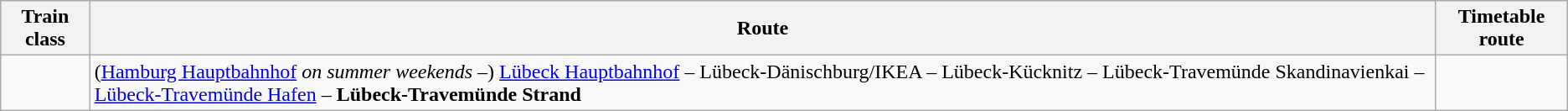<table class="wikitable">
<tr>
<th>Train class</th>
<th>Route</th>
<th>Timetable route</th>
</tr>
<tr>
<td> </td>
<td>(<a href='#'>Hamburg Hauptbahnhof</a> <em>on summer weekends</em> –) <a href='#'>Lübeck Hauptbahnhof</a> – Lübeck-Dänischburg/IKEA – Lübeck-Kücknitz – Lübeck-Travemünde Skandinavienkai –<a href='#'>Lübeck-Travemünde Hafen</a> – <strong>Lübeck-Travemünde Strand</strong></td>
<td></td>
</tr>
</table>
